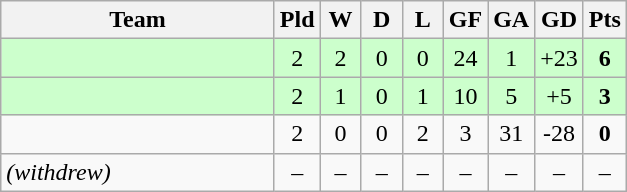<table class="wikitable" style="text-align: center;">
<tr>
<th width="175">Team</th>
<th width="20">Pld</th>
<th width="20">W</th>
<th width="20">D</th>
<th width="20">L</th>
<th width="20">GF</th>
<th width="20">GA</th>
<th width="20">GD</th>
<th width="20">Pts<br></th>
</tr>
<tr align=center bgcolor="ccffcc">
<td style="text-align:left;"></td>
<td>2</td>
<td>2</td>
<td>0</td>
<td>0</td>
<td>24</td>
<td>1</td>
<td>+23</td>
<td><strong>6</strong></td>
</tr>
<tr align=center bgcolor="ccffcc">
<td style="text-align:left;"></td>
<td>2</td>
<td>1</td>
<td>0</td>
<td>1</td>
<td>10</td>
<td>5</td>
<td>+5</td>
<td><strong>3</strong></td>
</tr>
<tr align=center>
<td style="text-align:left;"></td>
<td>2</td>
<td>0</td>
<td>0</td>
<td>2</td>
<td>3</td>
<td>31</td>
<td>-28</td>
<td><strong>0</strong></td>
</tr>
<tr align=center>
<td style="text-align:left;"> <em>(withdrew)</em></td>
<td>–</td>
<td>–</td>
<td>–</td>
<td>–</td>
<td>–</td>
<td>–</td>
<td>–</td>
<td>–</td>
</tr>
</table>
